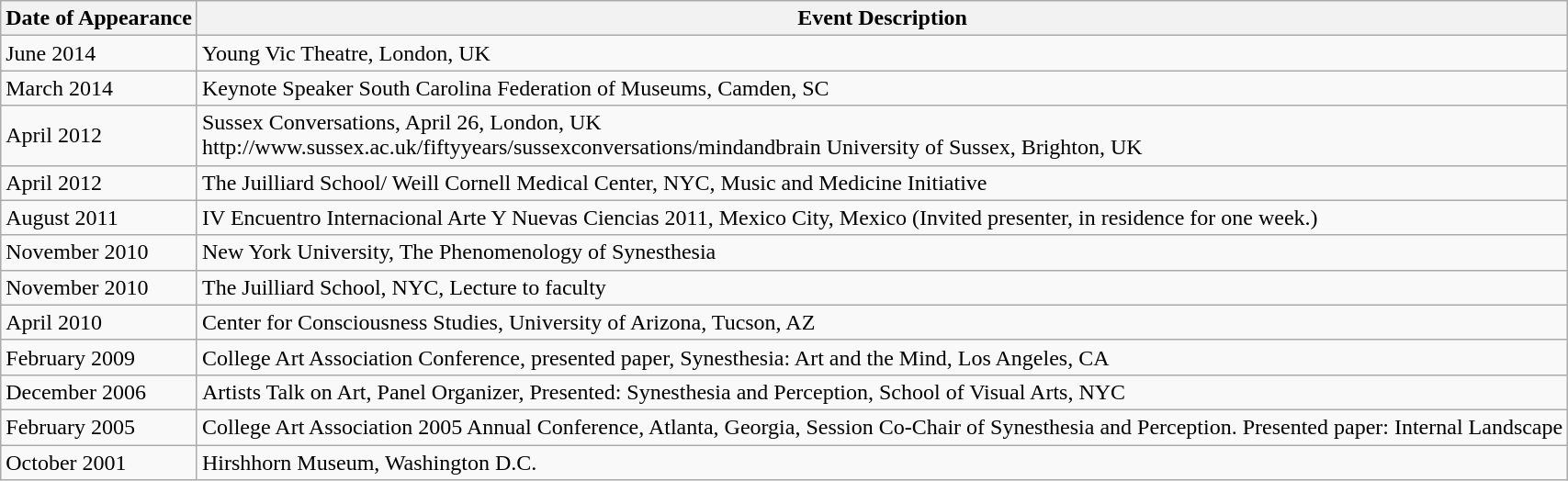<table class="wikitable">
<tr>
<th>Date of Appearance</th>
<th>Event Description</th>
</tr>
<tr>
<td>June 2014</td>
<td>Young Vic Theatre, London, UK</td>
</tr>
<tr>
<td>March 2014</td>
<td>Keynote Speaker South Carolina Federation of Museums, Camden, SC</td>
</tr>
<tr>
<td>April 2012</td>
<td>Sussex Conversations, April 26, London, UK<br>http://www.sussex.ac.uk/fiftyyears/sussexconversations/mindandbrain
University of Sussex, Brighton, UK</td>
</tr>
<tr>
<td>April 2012</td>
<td>The Juilliard School/ Weill Cornell Medical Center, NYC, Music and Medicine Initiative</td>
</tr>
<tr>
<td>August 2011</td>
<td>IV Encuentro Internacional Arte Y Nuevas Ciencias 2011, Mexico City, Mexico (Invited presenter, in residence for one week.)</td>
</tr>
<tr>
<td>November 2010</td>
<td>New York University, The Phenomenology of Synesthesia</td>
</tr>
<tr>
<td>November 2010</td>
<td>The Juilliard School, NYC, Lecture to faculty</td>
</tr>
<tr>
<td>April 2010</td>
<td>Center for Consciousness Studies, University of Arizona, Tucson, AZ</td>
</tr>
<tr>
<td>February 2009</td>
<td>College Art Association Conference, presented paper, Synesthesia: Art and the Mind, Los Angeles, CA</td>
</tr>
<tr>
<td>December 2006</td>
<td>Artists Talk on Art, Panel Organizer, Presented: Synesthesia and Perception, School of Visual Arts, NYC</td>
</tr>
<tr>
<td>February 2005</td>
<td>College Art Association 2005 Annual Conference, Atlanta, Georgia, Session Co-Chair of Synesthesia and Perception. Presented paper: Internal Landscape</td>
</tr>
<tr>
<td>October 2001</td>
<td>Hirshhorn Museum, Washington D.C.</td>
</tr>
</table>
